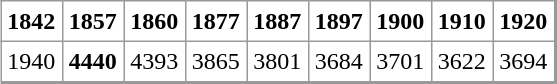<table rules="all" cellspacing="0" cellpadding="4" style="margin:auto; border:1px solid #999; border-right:2px solid #999; border-bottom:2px solid #999;">
<tr>
<th>1842</th>
<th>1857</th>
<th>1860</th>
<th>1877</th>
<th>1887</th>
<th>1897</th>
<th>1900</th>
<th>1910</th>
<th>1920</th>
</tr>
<tr>
<td align=center>1940</td>
<td align=center><strong>4440</strong></td>
<td align=center>4393</td>
<td align=center>3865</td>
<td align=center>3801</td>
<td align=center>3684</td>
<td align=center>3701</td>
<td align=center>3622</td>
<td align=center>3694</td>
</tr>
</table>
